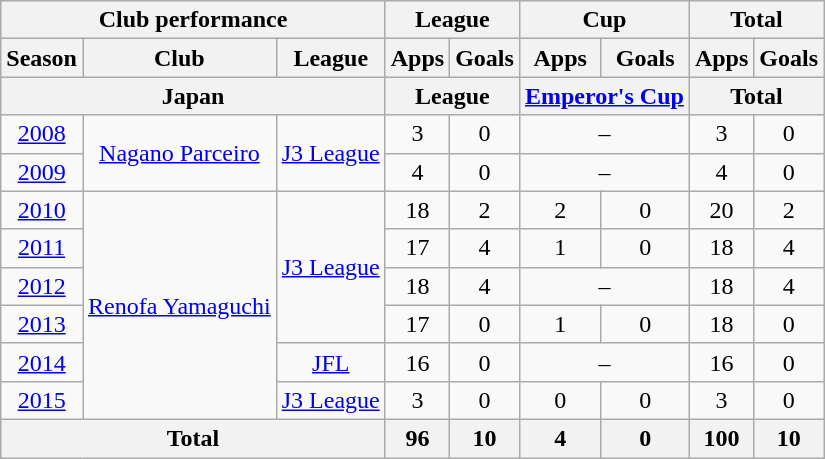<table class="wikitable" style="text-align:center;">
<tr>
<th colspan=3>Club performance</th>
<th colspan=2>League</th>
<th colspan=2>Cup</th>
<th colspan=2>Total</th>
</tr>
<tr>
<th>Season</th>
<th>Club</th>
<th>League</th>
<th>Apps</th>
<th>Goals</th>
<th>Apps</th>
<th>Goals</th>
<th>Apps</th>
<th>Goals</th>
</tr>
<tr>
<th colspan=3>Japan</th>
<th colspan=2>League</th>
<th colspan=2><a href='#'>Emperor's Cup</a></th>
<th colspan=2>Total</th>
</tr>
<tr>
<td><a href='#'>2008</a></td>
<td rowspan="2"><a href='#'>Nagano Parceiro</a></td>
<td rowspan="2"><a href='#'>J3 League</a></td>
<td>3</td>
<td>0</td>
<td colspan="2">–</td>
<td>3</td>
<td>0</td>
</tr>
<tr>
<td><a href='#'>2009</a></td>
<td>4</td>
<td>0</td>
<td colspan="2">–</td>
<td>4</td>
<td>0</td>
</tr>
<tr>
<td><a href='#'>2010</a></td>
<td rowspan="6"><a href='#'>Renofa Yamaguchi</a></td>
<td rowspan="4"><a href='#'>J3 League</a></td>
<td>18</td>
<td>2</td>
<td>2</td>
<td>0</td>
<td>20</td>
<td>2</td>
</tr>
<tr>
<td><a href='#'>2011</a></td>
<td>17</td>
<td>4</td>
<td>1</td>
<td>0</td>
<td>18</td>
<td>4</td>
</tr>
<tr>
<td><a href='#'>2012</a></td>
<td>18</td>
<td>4</td>
<td colspan="2">–</td>
<td>18</td>
<td>4</td>
</tr>
<tr>
<td><a href='#'>2013</a></td>
<td>17</td>
<td>0</td>
<td>1</td>
<td>0</td>
<td>18</td>
<td>0</td>
</tr>
<tr>
<td><a href='#'>2014</a></td>
<td><a href='#'>JFL</a></td>
<td>16</td>
<td>0</td>
<td colspan="2">–</td>
<td>16</td>
<td>0</td>
</tr>
<tr>
<td><a href='#'>2015</a></td>
<td><a href='#'>J3 League</a></td>
<td>3</td>
<td>0</td>
<td>0</td>
<td>0</td>
<td>3</td>
<td>0</td>
</tr>
<tr>
<th colspan=3>Total</th>
<th>96</th>
<th>10</th>
<th>4</th>
<th>0</th>
<th>100</th>
<th>10</th>
</tr>
</table>
